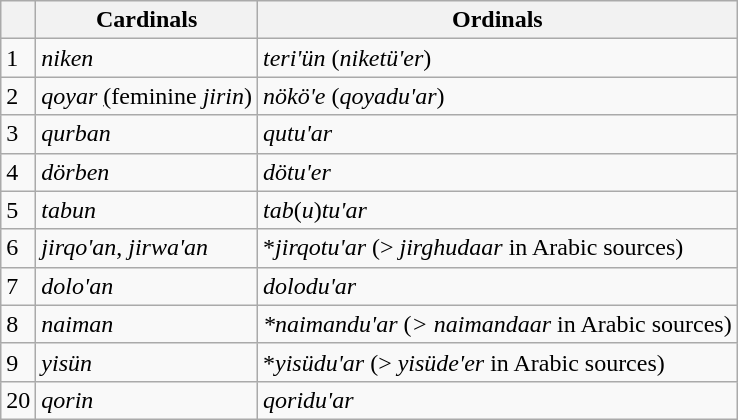<table class="wikitable">
<tr>
<th></th>
<th>Cardinals</th>
<th>Ordinals</th>
</tr>
<tr>
<td>1</td>
<td><em>niken</em></td>
<td><em>teri'ün</em> (<em>niketü'er</em>)</td>
</tr>
<tr>
<td>2</td>
<td><em>qoyar</em> <u>(</u>feminine <em>jirin</em>)</td>
<td><em>nökö'e</em> (<em>qoyadu'ar</em>)</td>
</tr>
<tr>
<td>3</td>
<td><em>qurban</em></td>
<td><em>qutu'ar</em></td>
</tr>
<tr>
<td>4</td>
<td><em>dörben</em></td>
<td><em>dötu'er</em></td>
</tr>
<tr>
<td>5</td>
<td><em>tabun</em></td>
<td><em>tab</em>(<em>u</em>)<em>tu'ar</em></td>
</tr>
<tr>
<td>6</td>
<td><em>jirqo'an</em>, <em>jirwa'an</em></td>
<td>*<em>jirqotu'ar</em> (> <em>jirghudaar</em> in Arabic sources)</td>
</tr>
<tr>
<td>7</td>
<td><em>dolo'an</em></td>
<td><em>dolodu'ar</em></td>
</tr>
<tr>
<td>8</td>
<td><em>naiman</em></td>
<td><em>*naimandu'ar</em> (<em>> naimandaar</em> in Arabic sources)</td>
</tr>
<tr>
<td>9</td>
<td><em>yisün</em></td>
<td>*<em>yisüdu'ar</em> (> <em>yisüde'er</em> in Arabic sources)</td>
</tr>
<tr>
<td>20</td>
<td><em>qorin</em></td>
<td><em>qoridu'ar</em></td>
</tr>
</table>
